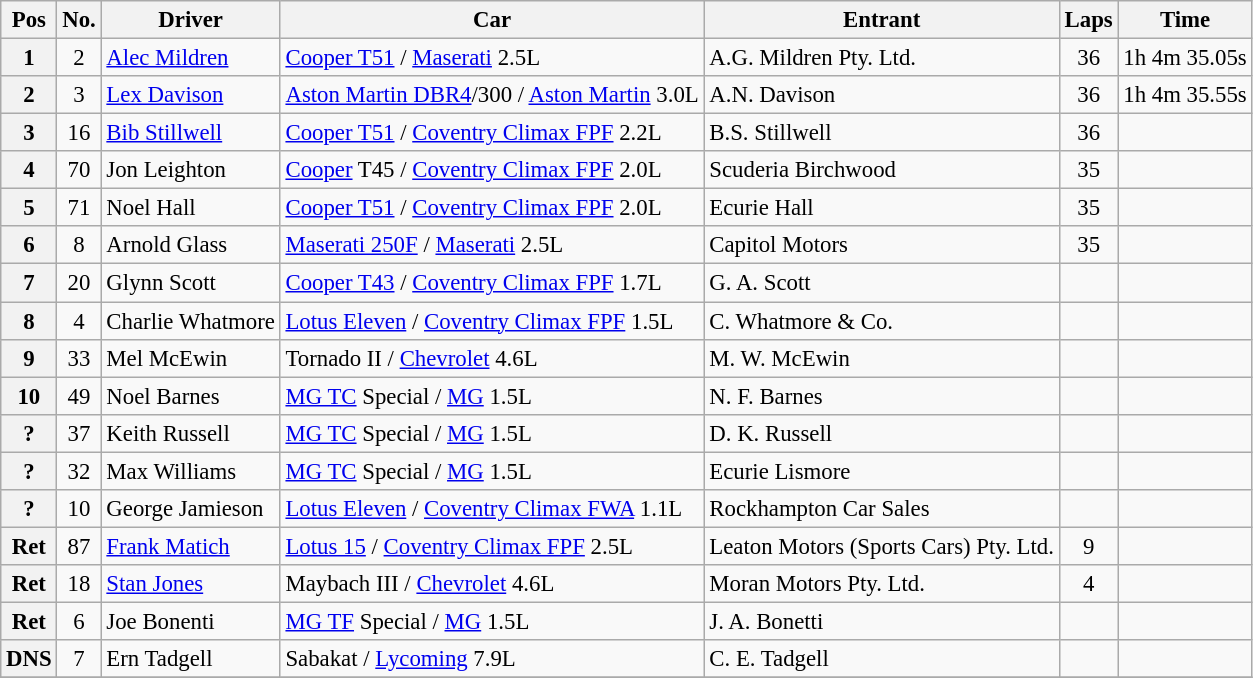<table class="wikitable" style="font-size: 95%;">
<tr>
<th>Pos</th>
<th>No.</th>
<th>Driver</th>
<th>Car</th>
<th>Entrant</th>
<th>Laps</th>
<th>Time</th>
</tr>
<tr>
<th>1</th>
<td align="center">2</td>
<td> <a href='#'>Alec Mildren</a></td>
<td><a href='#'>Cooper T51</a> / <a href='#'>Maserati</a> 2.5L</td>
<td>A.G. Mildren Pty. Ltd.</td>
<td align="center">36</td>
<td>1h 4m 35.05s</td>
</tr>
<tr>
<th>2</th>
<td align="center">3</td>
<td> <a href='#'>Lex Davison</a></td>
<td><a href='#'>Aston Martin DBR4</a>/300 / <a href='#'>Aston Martin</a> 3.0L</td>
<td>A.N. Davison</td>
<td align="center">36</td>
<td>1h 4m 35.55s</td>
</tr>
<tr>
<th>3</th>
<td align="center">16</td>
<td> <a href='#'>Bib Stillwell</a></td>
<td><a href='#'>Cooper T51</a> / <a href='#'>Coventry Climax FPF</a> 2.2L</td>
<td>B.S. Stillwell</td>
<td align="center">36</td>
<td></td>
</tr>
<tr>
<th>4</th>
<td align="center">70</td>
<td> Jon Leighton</td>
<td><a href='#'>Cooper</a> T45 / <a href='#'>Coventry Climax FPF</a> 2.0L</td>
<td>Scuderia Birchwood</td>
<td align="center">35</td>
<td></td>
</tr>
<tr>
<th>5</th>
<td align="center">71</td>
<td> Noel Hall</td>
<td><a href='#'>Cooper T51</a> / <a href='#'>Coventry Climax FPF</a> 2.0L</td>
<td>Ecurie Hall</td>
<td align="center">35</td>
<td></td>
</tr>
<tr>
<th>6</th>
<td align="center">8</td>
<td> Arnold Glass</td>
<td><a href='#'>Maserati 250F</a> / <a href='#'>Maserati</a> 2.5L</td>
<td>Capitol Motors</td>
<td align="center">35</td>
<td></td>
</tr>
<tr>
<th>7</th>
<td align="center">20</td>
<td> Glynn Scott</td>
<td><a href='#'>Cooper T43</a> / <a href='#'>Coventry Climax FPF</a> 1.7L</td>
<td>G. A. Scott</td>
<td></td>
<td></td>
</tr>
<tr>
<th>8</th>
<td align="center">4</td>
<td> Charlie Whatmore</td>
<td><a href='#'>Lotus Eleven</a> / <a href='#'>Coventry Climax FPF</a> 1.5L</td>
<td>C. Whatmore & Co.</td>
<td></td>
<td></td>
</tr>
<tr>
<th>9</th>
<td align="center">33</td>
<td> Mel McEwin</td>
<td>Tornado II / <a href='#'>Chevrolet</a> 4.6L</td>
<td>M. W. McEwin</td>
<td></td>
<td></td>
</tr>
<tr>
<th>10</th>
<td align="center">49</td>
<td> Noel Barnes</td>
<td><a href='#'>MG TC</a> Special / <a href='#'>MG</a> 1.5L</td>
<td>N. F. Barnes</td>
<td></td>
<td></td>
</tr>
<tr>
<th>?</th>
<td align="center">37</td>
<td> Keith Russell</td>
<td><a href='#'>MG TC</a> Special / <a href='#'>MG</a> 1.5L</td>
<td>D. K. Russell</td>
<td></td>
<td></td>
</tr>
<tr>
<th>?</th>
<td align="center">32</td>
<td> Max Williams</td>
<td><a href='#'>MG TC</a> Special / <a href='#'>MG</a> 1.5L</td>
<td>Ecurie Lismore</td>
<td></td>
<td></td>
</tr>
<tr>
<th>?</th>
<td align="center">10</td>
<td> George Jamieson</td>
<td><a href='#'>Lotus Eleven</a> / <a href='#'>Coventry Climax FWA</a> 1.1L</td>
<td>Rockhampton Car Sales</td>
<td></td>
<td></td>
</tr>
<tr>
<th>Ret</th>
<td align="center">87</td>
<td> <a href='#'>Frank Matich</a></td>
<td><a href='#'>Lotus 15</a> / <a href='#'>Coventry Climax FPF</a> 2.5L</td>
<td>Leaton Motors (Sports Cars) Pty. Ltd.</td>
<td align="center">9</td>
<td></td>
</tr>
<tr>
<th>Ret</th>
<td align="center">18</td>
<td> <a href='#'>Stan Jones</a></td>
<td>Maybach III / <a href='#'>Chevrolet</a> 4.6L</td>
<td>Moran Motors Pty. Ltd.</td>
<td align="center">4</td>
<td></td>
</tr>
<tr>
<th>Ret</th>
<td align="center">6</td>
<td> Joe Bonenti</td>
<td><a href='#'>MG TF</a> Special / <a href='#'>MG</a> 1.5L</td>
<td>J. A. Bonetti</td>
<td></td>
<td></td>
</tr>
<tr>
<th>DNS</th>
<td align="center">7</td>
<td> Ern Tadgell</td>
<td>Sabakat / <a href='#'>Lycoming</a> 7.9L</td>
<td>C. E. Tadgell</td>
<td></td>
<td></td>
</tr>
<tr>
</tr>
</table>
